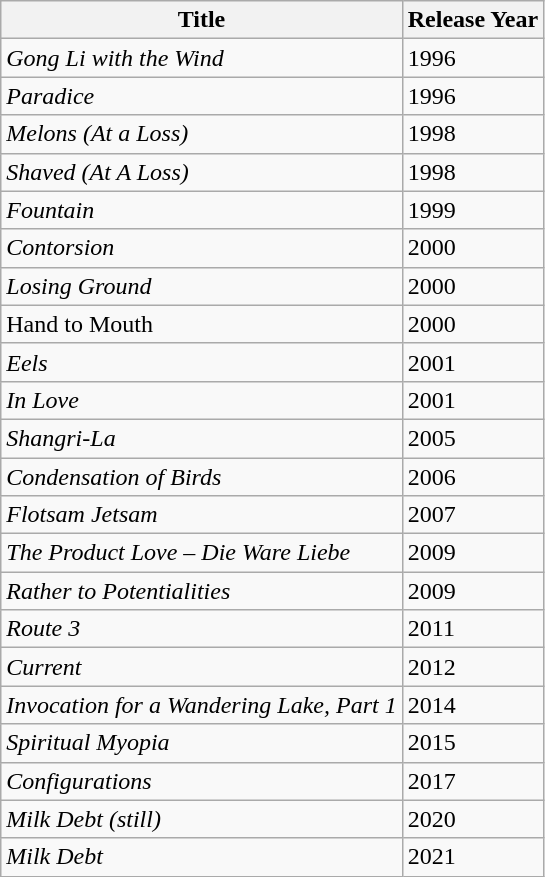<table class="wikitable">
<tr>
<th>Title</th>
<th>Release Year</th>
</tr>
<tr>
<td><em>Gong Li with the Wind</em></td>
<td>1996</td>
</tr>
<tr>
<td><em>Paradice</em></td>
<td>1996</td>
</tr>
<tr>
<td><em>Melons (At a Loss)</em></td>
<td>1998</td>
</tr>
<tr>
<td><em>Shaved (At A Loss)</em></td>
<td>1998</td>
</tr>
<tr>
<td><em>Fountain</em></td>
<td>1999</td>
</tr>
<tr>
<td><em>Contorsion</em></td>
<td>2000</td>
</tr>
<tr>
<td><em>Losing Ground</em></td>
<td>2000</td>
</tr>
<tr>
<td>Hand to Mouth</td>
<td>2000</td>
</tr>
<tr>
<td><em>Eels</em></td>
<td>2001</td>
</tr>
<tr>
<td><em>In Love</em></td>
<td>2001</td>
</tr>
<tr>
<td><em>Shangri-La</em></td>
<td>2005</td>
</tr>
<tr>
<td><em>Condensation of Birds</em></td>
<td>2006</td>
</tr>
<tr>
<td><em>Flotsam Jetsam</em></td>
<td>2007</td>
</tr>
<tr>
<td><em>The Product Love – Die Ware Liebe</em></td>
<td>2009</td>
</tr>
<tr>
<td><em>Rather to Potentialities</em></td>
<td>2009</td>
</tr>
<tr>
<td><em>Route 3</em></td>
<td>2011</td>
</tr>
<tr>
<td><em>Current</em></td>
<td>2012</td>
</tr>
<tr>
<td><em>Invocation for a Wandering Lake, Part 1</em></td>
<td>2014</td>
</tr>
<tr>
<td><em>Spiritual Myopia</em></td>
<td>2015</td>
</tr>
<tr>
<td><em>Configurations</em></td>
<td>2017</td>
</tr>
<tr>
<td><em>Milk Debt (still)</em></td>
<td>2020</td>
</tr>
<tr>
<td><em>Milk Debt</em></td>
<td>2021</td>
</tr>
</table>
